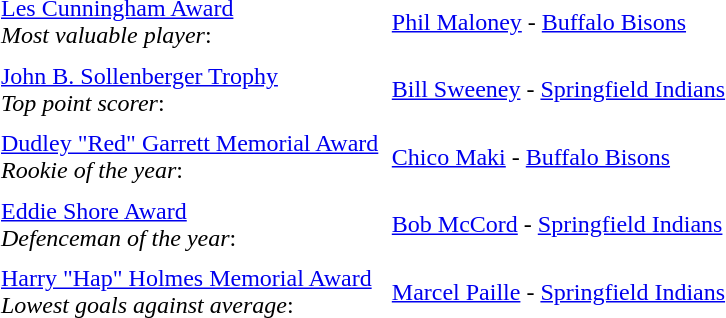<table cellpadding="3" cellspacing="3">
<tr>
<td><a href='#'>Les Cunningham Award</a><br><em>Most valuable player</em>:</td>
<td><a href='#'>Phil Maloney</a> - <a href='#'>Buffalo Bisons</a></td>
</tr>
<tr>
<td><a href='#'>John B. Sollenberger Trophy</a><br><em>Top point scorer</em>:</td>
<td><a href='#'>Bill Sweeney</a> - <a href='#'>Springfield Indians</a></td>
</tr>
<tr>
<td><a href='#'>Dudley "Red" Garrett Memorial Award</a><br><em>Rookie of the year</em>:</td>
<td><a href='#'>Chico Maki</a> - <a href='#'>Buffalo Bisons</a></td>
</tr>
<tr>
<td><a href='#'>Eddie Shore Award</a><br><em>Defenceman of the year</em>:</td>
<td><a href='#'>Bob McCord</a> - <a href='#'>Springfield Indians</a></td>
</tr>
<tr>
<td><a href='#'>Harry "Hap" Holmes Memorial Award</a><br><em>Lowest goals against average</em>:</td>
<td><a href='#'>Marcel Paille</a> - <a href='#'>Springfield Indians</a></td>
</tr>
</table>
